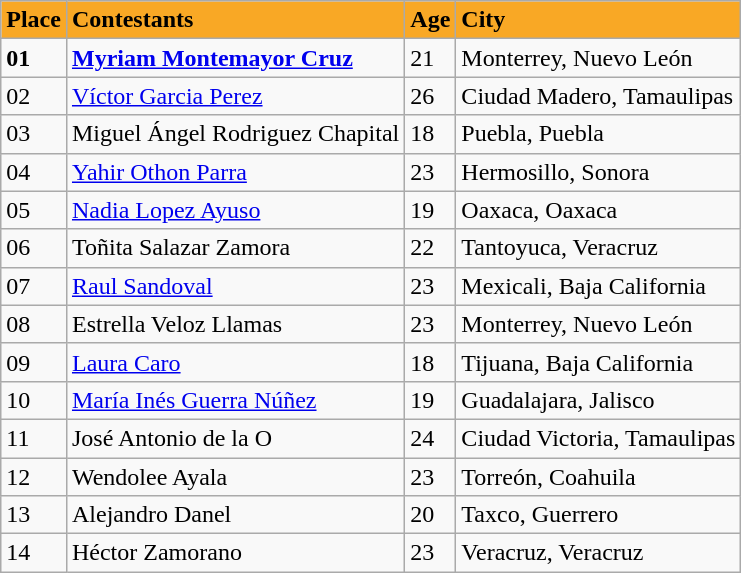<table class="wikitable">
<tr style="background:#F9A825; color:Black;">
<td><strong>Place</strong></td>
<td><strong>Contestants</strong></td>
<td><strong>Age</strong></td>
<td><strong>City</strong></td>
</tr>
<tr>
<td><strong>01</strong></td>
<td><strong><a href='#'>Myriam Montemayor Cruz</a></strong></td>
<td>21</td>
<td>Monterrey, Nuevo León</td>
</tr>
<tr>
<td>02</td>
<td><a href='#'>Víctor Garcia Perez</a></td>
<td>26</td>
<td>Ciudad Madero, Tamaulipas</td>
</tr>
<tr>
<td>03</td>
<td>Miguel Ángel Rodriguez Chapital</td>
<td>18</td>
<td>Puebla, Puebla</td>
</tr>
<tr>
<td>04</td>
<td><a href='#'>Yahir Othon Parra</a></td>
<td>23</td>
<td>Hermosillo, Sonora</td>
</tr>
<tr>
<td>05</td>
<td><a href='#'>Nadia Lopez Ayuso</a></td>
<td>19</td>
<td>Oaxaca, Oaxaca</td>
</tr>
<tr>
<td>06</td>
<td>Toñita Salazar Zamora</td>
<td>22</td>
<td>Tantoyuca, Veracruz</td>
</tr>
<tr>
<td>07</td>
<td><a href='#'>Raul Sandoval</a></td>
<td>23</td>
<td>Mexicali, Baja California</td>
</tr>
<tr>
<td>08</td>
<td>Estrella Veloz Llamas</td>
<td>23</td>
<td>Monterrey, Nuevo León</td>
</tr>
<tr>
<td>09</td>
<td><a href='#'>Laura Caro</a></td>
<td>18</td>
<td>Tijuana, Baja California</td>
</tr>
<tr>
<td>10</td>
<td><a href='#'>María Inés Guerra Núñez</a></td>
<td>19</td>
<td>Guadalajara, Jalisco</td>
</tr>
<tr>
<td>11</td>
<td>José Antonio de la O</td>
<td>24</td>
<td>Ciudad Victoria, Tamaulipas</td>
</tr>
<tr>
<td>12</td>
<td>Wendolee Ayala</td>
<td>23</td>
<td>Torreón, Coahuila</td>
</tr>
<tr>
<td>13</td>
<td>Alejandro Danel</td>
<td>20</td>
<td>Taxco, Guerrero</td>
</tr>
<tr>
<td>14</td>
<td>Héctor Zamorano</td>
<td>23</td>
<td>Veracruz, Veracruz</td>
</tr>
</table>
